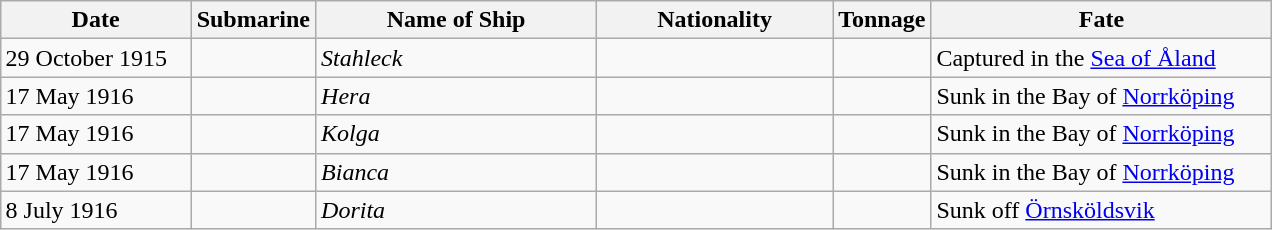<table class="wikitable sortable" style="margin: 1em auto 1em auto;">
<tr>
<th scope="col" width="120px">Date</th>
<th scope="col" width="50px">Submarine</th>
<th scope="col" width="180px">Name of Ship</th>
<th scope="col" width="150px">Nationality</th>
<th scope="col" width="25px">Tonnage</th>
<th scope="col" width="220px">Fate</th>
</tr>
<tr>
<td>29 October 1915</td>
<td></td>
<td><em>Stahleck</em></td>
<td></td>
<td></td>
<td>Captured in the <a href='#'>Sea of Åland</a></td>
</tr>
<tr>
<td>17 May 1916</td>
<td></td>
<td><em>Hera</em></td>
<td></td>
<td></td>
<td>Sunk in the Bay of <a href='#'>Norrköping</a></td>
</tr>
<tr>
<td>17 May 1916</td>
<td></td>
<td><em>Kolga</em></td>
<td></td>
<td></td>
<td>Sunk in the Bay of <a href='#'>Norrköping</a></td>
</tr>
<tr>
<td>17 May 1916</td>
<td></td>
<td><em>Bianca</em></td>
<td></td>
<td></td>
<td>Sunk in the Bay of <a href='#'>Norrköping</a></td>
</tr>
<tr>
<td>8 July 1916</td>
<td></td>
<td><em>Dorita</em></td>
<td></td>
<td></td>
<td>Sunk off <a href='#'>Örnsköldsvik</a></td>
</tr>
</table>
